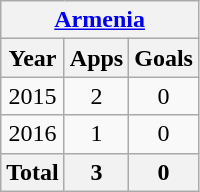<table class="wikitable" style="text-align:center">
<tr>
<th colspan=3><a href='#'>Armenia</a></th>
</tr>
<tr>
<th>Year</th>
<th>Apps</th>
<th>Goals</th>
</tr>
<tr>
<td>2015</td>
<td>2</td>
<td>0</td>
</tr>
<tr>
<td>2016</td>
<td>1</td>
<td>0</td>
</tr>
<tr>
<th>Total</th>
<th>3</th>
<th>0</th>
</tr>
</table>
